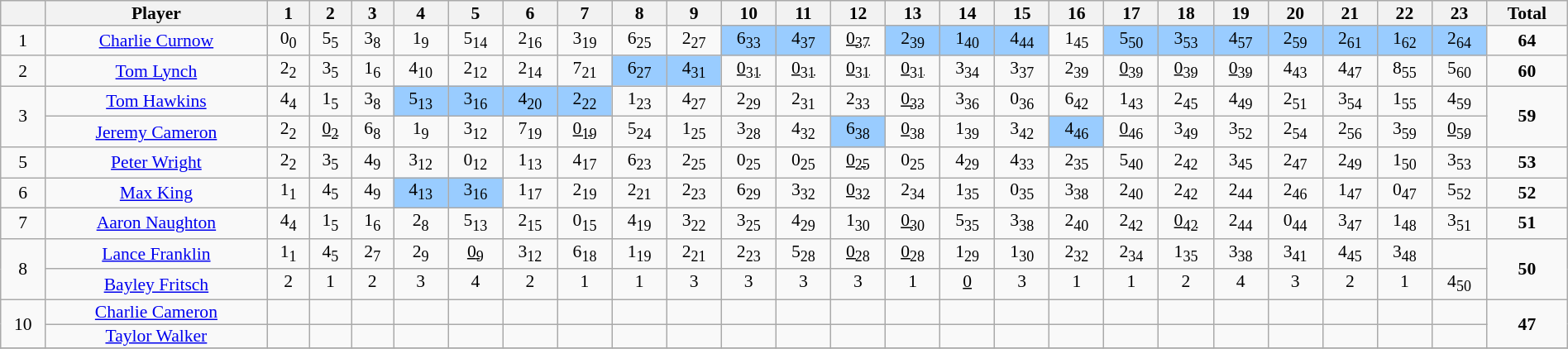<table class="wikitable nowraplinks" style="text-align:center; line-height: 90%; font-size:90%;" width=100%>
<tr>
<th width=""></th>
<th abbr="Position">Player</th>
<th abbr="Round 1">1</th>
<th abbr="Round 2">2</th>
<th abbr="Round 3">3</th>
<th abbr="Round 4">4</th>
<th abbr="Round 5">5</th>
<th abbr="Round 6">6</th>
<th abbr="Round 7">7</th>
<th>8</th>
<th>9</th>
<th>10</th>
<th>11</th>
<th>12</th>
<th>13</th>
<th>14</th>
<th>15</th>
<th>16</th>
<th>17</th>
<th>18</th>
<th>19</th>
<th>20</th>
<th>21</th>
<th>22</th>
<th>23</th>
<th abbr="Total">Total</th>
</tr>
<tr>
<td>1</td>
<td><a href='#'>Charlie Curnow</a></td>
<td>0<sub>0</sub></td>
<td>5<sub>5</sub></td>
<td>3<sub>8</sub></td>
<td>1<sub>9</sub></td>
<td>5<sub>14</sub></td>
<td>2<sub>16</sub></td>
<td>3<sub>19</sub></td>
<td>6<sub>25</sub></td>
<td>2<sub>27</sub></td>
<td style="background:#99ccff;">6<sub>33</sub></td>
<td style="background:#99ccff;">4<sub>37</sub></td>
<td><u>0<sub>37</sub></u></td>
<td style="background:#99ccff;">2<sub>39</sub></td>
<td style="background:#99ccff;">1<sub>40</sub></td>
<td style="background:#99ccff;">4<sub>44</sub></td>
<td>1<sub>45</sub></td>
<td style="background:#99ccff;">5<sub>50</sub></td>
<td style="background:#99ccff;">3<sub>53</sub></td>
<td style="background:#99ccff;">4<sub>57</sub></td>
<td style="background:#99ccff;">2<sub>59</sub></td>
<td style="background:#99ccff;">2<sub>61</sub></td>
<td style="background:#99ccff;">1<sub>62</sub></td>
<td style="background:#99ccff;">2<sub>64</sub></td>
<td><strong>64</strong></td>
</tr>
<tr>
<td>2</td>
<td><a href='#'>Tom Lynch</a></td>
<td>2<sub>2</sub></td>
<td>3<sub>5</sub></td>
<td>1<sub>6</sub></td>
<td>4<sub>10</sub></td>
<td>2<sub>12</sub></td>
<td>2<sub>14</sub></td>
<td>7<sub>21</sub></td>
<td style="background:#99ccff;">6<sub>27</sub></td>
<td style="background:#99ccff;">4<sub>31</sub></td>
<td><u>0<sub>31</sub></u></td>
<td><u>0<sub>31</sub></u></td>
<td><u>0<sub>31</sub></u></td>
<td><u>0<sub>31</sub></u></td>
<td>3<sub>34</sub></td>
<td>3<sub>37</sub></td>
<td>2<sub>39</sub></td>
<td><u>0<sub>39</sub></u></td>
<td><u>0<sub>39</sub></u></td>
<td><u>0<sub>39</sub></u></td>
<td>4<sub>43</sub></td>
<td>4<sub>47</sub></td>
<td>8<sub>55</sub></td>
<td>5<sub>60</sub></td>
<td><strong>60</strong></td>
</tr>
<tr>
<td rowspan="2">3</td>
<td><a href='#'>Tom Hawkins</a></td>
<td>4<sub>4</sub></td>
<td>1<sub>5</sub></td>
<td>3<sub>8</sub></td>
<td style="background:#99ccff;">5<sub>13</sub></td>
<td style="background:#99ccff;">3<sub>16</sub></td>
<td style="background:#99ccff;">4<sub>20</sub></td>
<td style="background:#99ccff;">2<sub>22</sub></td>
<td>1<sub>23</sub></td>
<td>4<sub>27</sub></td>
<td>2<sub>29</sub></td>
<td>2<sub>31</sub></td>
<td>2<sub>33</sub></td>
<td><u>0<sub>33</sub></u></td>
<td>3<sub>36</sub></td>
<td>0<sub>36</sub></td>
<td>6<sub>42</sub></td>
<td>1<sub>43</sub></td>
<td>2<sub>45</sub></td>
<td>4<sub>49</sub></td>
<td>2<sub>51</sub></td>
<td>3<sub>54</sub></td>
<td>1<sub>55</sub></td>
<td>4<sub>59</sub></td>
<td rowspan="2"><strong>59</strong></td>
</tr>
<tr>
<td><a href='#'>Jeremy Cameron</a></td>
<td>2<sub>2</sub></td>
<td><u>0<sub>2</sub></u></td>
<td>6<sub>8</sub></td>
<td>1<sub>9</sub></td>
<td>3<sub>12</sub></td>
<td>7<sub>19</sub></td>
<td><u>0<sub>19</sub></u></td>
<td>5<sub>24</sub></td>
<td>1<sub>25</sub></td>
<td>3<sub>28</sub></td>
<td>4<sub>32</sub></td>
<td style="background:#99ccff;">6<sub>38</sub></td>
<td><u>0<sub>38</sub></u></td>
<td>1<sub>39</sub></td>
<td>3<sub>42</sub></td>
<td style="background:#99ccff;">4<sub>46</sub></td>
<td><u>0<sub>46</sub></u></td>
<td>3<sub>49</sub></td>
<td>3<sub>52</sub></td>
<td>2<sub>54</sub></td>
<td>2<sub>56</sub></td>
<td>3<sub>59</sub></td>
<td><u>0<sub>59</sub></u></td>
</tr>
<tr>
<td>5</td>
<td><a href='#'>Peter Wright</a></td>
<td>2<sub>2</sub></td>
<td>3<sub>5</sub></td>
<td>4<sub>9</sub></td>
<td>3<sub>12</sub></td>
<td>0<sub>12</sub></td>
<td>1<sub>13</sub></td>
<td>4<sub>17</sub></td>
<td>6<sub>23</sub></td>
<td>2<sub>25</sub></td>
<td>0<sub>25</sub></td>
<td>0<sub>25</sub></td>
<td><u>0<sub>25</sub></u></td>
<td>0<sub>25</sub></td>
<td>4<sub>29</sub></td>
<td>4<sub>33</sub></td>
<td>2<sub>35</sub></td>
<td>5<sub>40</sub></td>
<td>2<sub>42</sub></td>
<td>3<sub>45</sub></td>
<td>2<sub>47</sub></td>
<td>2<sub>49</sub></td>
<td>1<sub>50</sub></td>
<td>3<sub>53</sub></td>
<td><strong>53</strong></td>
</tr>
<tr>
<td>6</td>
<td><a href='#'>Max King</a></td>
<td>1<sub>1</sub></td>
<td>4<sub>5</sub></td>
<td>4<sub>9</sub></td>
<td style="background:#99ccff;">4<sub>13</sub></td>
<td style="background:#99ccff;">3<sub>16</sub></td>
<td>1<sub>17</sub></td>
<td>2<sub>19</sub></td>
<td>2<sub>21</sub></td>
<td>2<sub>23</sub></td>
<td>6<sub>29</sub></td>
<td>3<sub>32</sub></td>
<td><u>0<sub>32</sub></u></td>
<td>2<sub>34</sub></td>
<td>1<sub>35</sub></td>
<td>0<sub>35</sub></td>
<td>3<sub>38</sub></td>
<td>2<sub>40</sub></td>
<td>2<sub>42</sub></td>
<td>2<sub>44</sub></td>
<td>2<sub>46</sub></td>
<td>1<sub>47</sub></td>
<td>0<sub>47</sub></td>
<td>5<sub>52</sub></td>
<td><strong>52</strong></td>
</tr>
<tr>
<td>7</td>
<td><a href='#'>Aaron Naughton</a></td>
<td>4<sub>4</sub></td>
<td>1<sub>5</sub></td>
<td>1<sub>6</sub></td>
<td>2<sub>8</sub></td>
<td>5<sub>13</sub></td>
<td>2<sub>15</sub></td>
<td>0<sub>15</sub></td>
<td>4<sub>19</sub></td>
<td>3<sub>22</sub></td>
<td>3<sub>25</sub></td>
<td>4<sub>29</sub></td>
<td>1<sub>30</sub></td>
<td><u>0<sub>30</sub></u></td>
<td>5<sub>35</sub></td>
<td>3<sub>38</sub></td>
<td>2<sub>40</sub></td>
<td>2<sub>42</sub></td>
<td><u>0<sub>42</sub></u></td>
<td>2<sub>44</sub></td>
<td>0<sub>44</sub></td>
<td>3<sub>47</sub></td>
<td>1<sub>48</sub></td>
<td>3<sub>51</sub></td>
<td><strong>51</strong></td>
</tr>
<tr>
<td rowspan="2">8</td>
<td><a href='#'>Lance Franklin</a></td>
<td>1<sub>1</sub></td>
<td>4<sub>5</sub></td>
<td>2<sub>7</sub></td>
<td>2<sub>9</sub></td>
<td><u>0<sub>9</sub></u></td>
<td>3<sub>12</sub></td>
<td>6<sub>18</sub></td>
<td>1<sub>19</sub></td>
<td>2<sub>21</sub></td>
<td>2<sub>23</sub></td>
<td>5<sub>28</sub></td>
<td><u>0<sub>28</sub></u></td>
<td><u>0<sub>28</sub></u></td>
<td>1<sub>29</sub></td>
<td>1<sub>30</sub></td>
<td>2<sub>32</sub></td>
<td>2<sub>34</sub></td>
<td>1<sub>35</sub></td>
<td>3<sub>38</sub></td>
<td>3<sub>41</sub></td>
<td>4<sub>45</sub></td>
<td>3<sub>48</sub></td>
<td 2></td>
<td rowspan="2"><strong>50</strong></td>
</tr>
<tr>
<td><a href='#'>Bayley Fritsch</a></td>
<td>2<sub></sub></td>
<td>1<sub></sub></td>
<td>2<sub></sub></td>
<td>3<sub></sub></td>
<td>4<sub></sub></td>
<td>2<sub></sub></td>
<td>1<sub></sub></td>
<td>1<sub></sub></td>
<td>3<sub></sub></td>
<td>3<sub></sub></td>
<td>3<sub></sub></td>
<td>3<sub></sub></td>
<td>1<sub></sub></td>
<td><u>0<sub></sub></u></td>
<td>3<sub></sub></td>
<td>1<sub></sub></td>
<td>1<sub></sub></td>
<td>2<sub></sub></td>
<td>4<sub></sub></td>
<td>3<sub></sub></td>
<td>2<sub></sub></td>
<td>1<sub></sub></td>
<td>4<sub>50</sub></td>
</tr>
<tr>
<td rowspan="2">10</td>
<td><a href='#'>Charlie Cameron</a></td>
<td><sub></sub></td>
<td><sub></sub></td>
<td><sub></sub></td>
<td><sub></sub></td>
<td><sub></sub></td>
<td><sub></sub></td>
<td><sub></sub></td>
<td><sub></sub></td>
<td><sub></sub></td>
<td><sub></sub></td>
<td><sub></sub></td>
<td><u><sub></sub></u></td>
<td><sub></sub></td>
<td><sub></sub></td>
<td><sub></sub></td>
<td><sub></sub></td>
<td><sub></sub></td>
<td><sub></sub></td>
<td><sub></sub></td>
<td><sub></sub></td>
<td><sub></sub></td>
<td><sub></sub></td>
<td><sub></sub></td>
<td rowspan="2"><strong>47</strong></td>
</tr>
<tr>
<td><a href='#'>Taylor Walker</a></td>
<td><sub></sub></td>
<td><sub></sub></td>
<td><sub></sub></td>
<td><sub></sub></td>
<td><sub></sub></td>
<td><sub></sub></td>
<td><sub></sub></td>
<td><sub></sub></td>
<td><sub></sub></td>
<td><sub></sub></td>
<td><sub></sub></td>
<td><u><sub></sub></u></td>
<td><sub></sub></td>
<td><sub></sub></td>
<td><sub></sub></td>
<td><sub></sub></td>
<td><sub></sub></td>
<td><sub></sub></td>
<td><sub></sub></td>
<td><sub></sub></td>
<td><sub></sub></td>
<td><sub></sub></td>
<td><sub></sub></td>
</tr>
<tr>
</tr>
</table>
